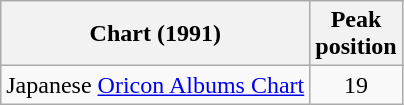<table class="wikitable">
<tr>
<th align="left">Chart (1991)</th>
<th align="left">Peak<br>position</th>
</tr>
<tr>
<td align="left">Japanese <a href='#'>Oricon Albums Chart</a></td>
<td align="center">19</td>
</tr>
</table>
